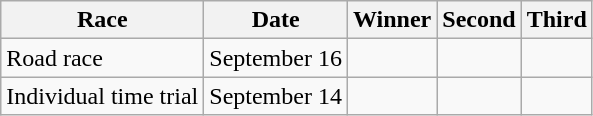<table class="wikitable">
<tr>
<th>Race</th>
<th>Date</th>
<th>Winner</th>
<th>Second</th>
<th>Third</th>
</tr>
<tr>
<td>Road race</td>
<td>September 16</td>
<td></td>
<td></td>
<td></td>
</tr>
<tr>
<td>Individual time trial</td>
<td>September 14</td>
<td></td>
<td></td>
<td></td>
</tr>
</table>
